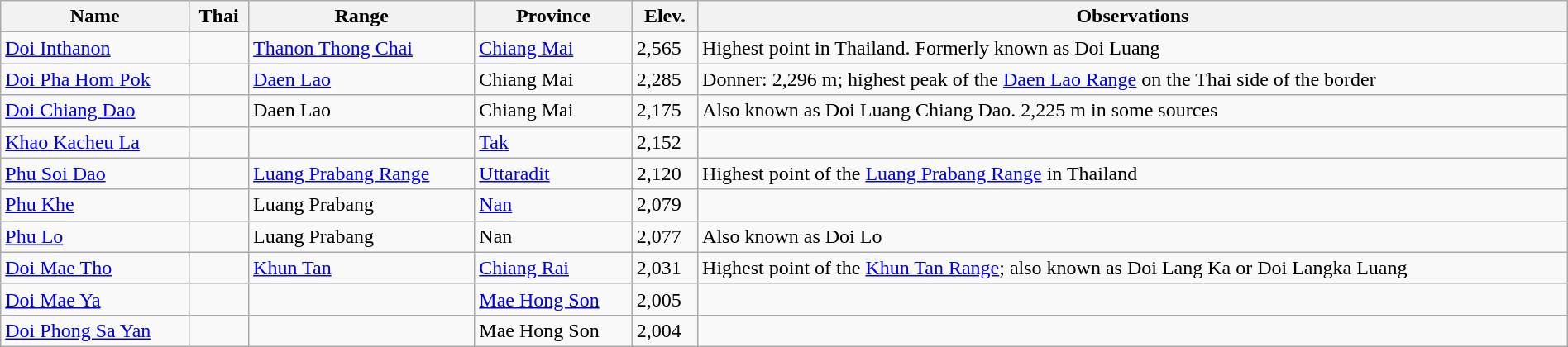<table style="width:100%;" class="wikitable sortable">
<tr class="hintergrundfarbe5">
<th>Name</th>
<th>Thai</th>
<th>Range</th>
<th>Province</th>
<th>Elev.</th>
<th>Observations</th>
</tr>
<tr>
<td><a href='#'>Doi Inthanon</a></td>
<td></td>
<td><a href='#'>Thanon Thong Chai</a></td>
<td><a href='#'>Chiang Mai</a></td>
<td>2,565</td>
<td> Highest point in Thailand. Formerly known as Doi Luang</td>
</tr>
<tr>
<td><a href='#'>Doi Pha Hom Pok</a></td>
<td></td>
<td><a href='#'>Daen Lao</a></td>
<td>Chiang Mai</td>
<td>2,285</td>
<td>  Donner: 2,296 m; highest peak of the <a href='#'>Daen Lao Range</a> on the Thai side of the border</td>
</tr>
<tr>
<td><a href='#'>Doi Chiang Dao</a></td>
<td></td>
<td>Daen Lao</td>
<td>Chiang Mai</td>
<td>2,175</td>
<td> Also known as Doi Luang Chiang Dao. 2,225 m in some sources</td>
</tr>
<tr>
<td><a href='#'>Khao Kacheu La</a></td>
<td></td>
<td></td>
<td><a href='#'>Tak</a></td>
<td>2,152</td>
<td></td>
</tr>
<tr>
<td><a href='#'>Phu Soi Dao</a></td>
<td></td>
<td><a href='#'>Luang Prabang Range</a></td>
<td><a href='#'>Uttaradit</a></td>
<td>2,120</td>
<td> Highest point of the <a href='#'>Luang Prabang Range</a> in Thailand</td>
</tr>
<tr>
<td><a href='#'>Phu Khe</a></td>
<td></td>
<td>Luang Prabang</td>
<td><a href='#'>Nan</a></td>
<td>2,079</td>
<td></td>
</tr>
<tr>
<td><a href='#'>Phu Lo</a></td>
<td></td>
<td>Luang Prabang</td>
<td>Nan</td>
<td>2,077</td>
<td> Also known as Doi Lo</td>
</tr>
<tr>
<td><a href='#'>Doi Mae Tho</a></td>
<td></td>
<td><a href='#'>Khun Tan</a></td>
<td><a href='#'>Chiang Rai</a></td>
<td>2,031</td>
<td> Highest point of the <a href='#'>Khun Tan Range</a>; also known as Doi Lang Ka or Doi Langka Luang</td>
</tr>
<tr>
<td><a href='#'>Doi Mae Ya</a></td>
<td></td>
<td></td>
<td><a href='#'>Mae Hong Son</a></td>
<td>2,005</td>
<td></td>
</tr>
<tr>
<td><a href='#'>Doi Phong Sa Yan</a></td>
<td></td>
<td></td>
<td>Mae Hong Son</td>
<td>2,004</td>
<td></td>
</tr>
</table>
